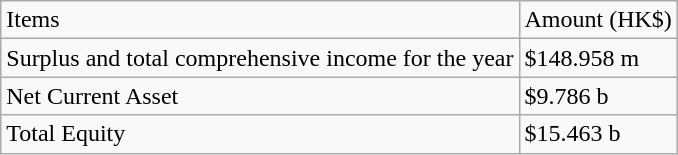<table class="wikitable">
<tr>
<td>Items</td>
<td>Amount (HK$)</td>
</tr>
<tr>
<td>Surplus and total comprehensive income for the year</td>
<td>$148.958 m</td>
</tr>
<tr>
<td>Net Current Asset</td>
<td>$9.786 b</td>
</tr>
<tr>
<td>Total Equity</td>
<td>$15.463 b</td>
</tr>
</table>
